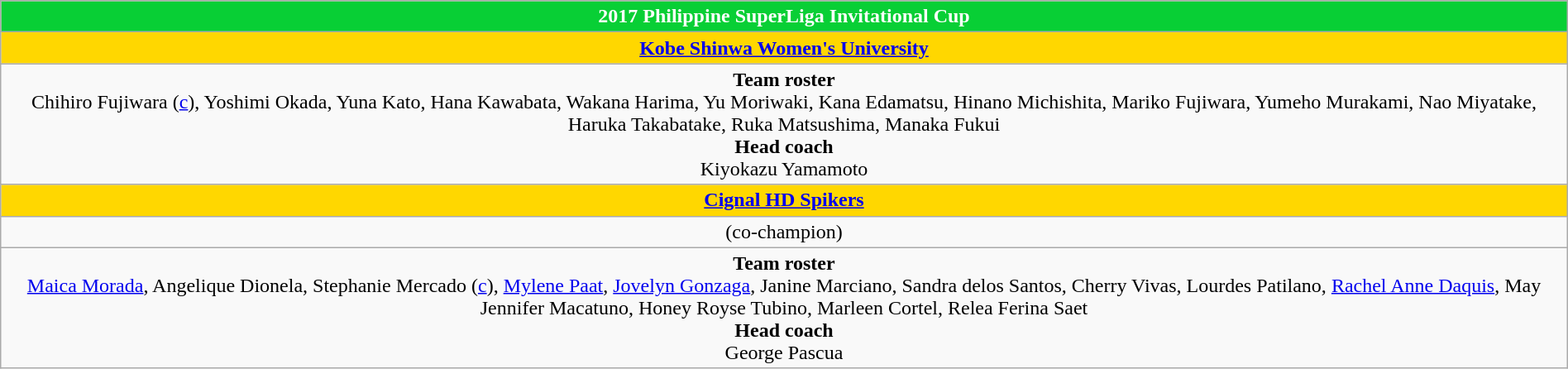<table class=wikitable style="text-align:center; margin:auto;">
<tr>
<th style="background:#08CF35; color:#FFFFFF;">2017 Philippine SuperLiga Invitational Cup</th>
</tr>
<tr bgcolor="gold">
<td><strong><a href='#'>Kobe Shinwa Women's University</a></strong></td>
</tr>
<tr>
<td><strong>Team roster</strong><br>Chihiro Fujiwara (<a href='#'>c</a>), Yoshimi Okada, Yuna Kato, Hana Kawabata, Wakana Harima, Yu Moriwaki, Kana Edamatsu, Hinano Michishita, Mariko Fujiwara, Yumeho Murakami, Nao Miyatake, Haruka Takabatake, Ruka Matsushima, Manaka Fukui <br><strong>Head coach</strong><br>Kiyokazu Yamamoto</td>
</tr>
<tr bgcolor="gold">
<td><strong><a href='#'>Cignal HD Spikers</a></strong></td>
</tr>
<tr>
<td>(co-champion)</td>
</tr>
<tr>
<td><strong>Team roster</strong><br><a href='#'>Maica Morada</a>, Angelique Dionela, Stephanie Mercado (<a href='#'>c</a>), <a href='#'>Mylene Paat</a>, <a href='#'>Jovelyn Gonzaga</a>, Janine Marciano, Sandra delos Santos, Cherry Vivas, Lourdes Patilano, <a href='#'>Rachel Anne Daquis</a>, May Jennifer Macatuno, Honey Royse Tubino, Marleen Cortel, Relea Ferina Saet<br> <strong>Head coach</strong><br>George Pascua</td>
</tr>
</table>
